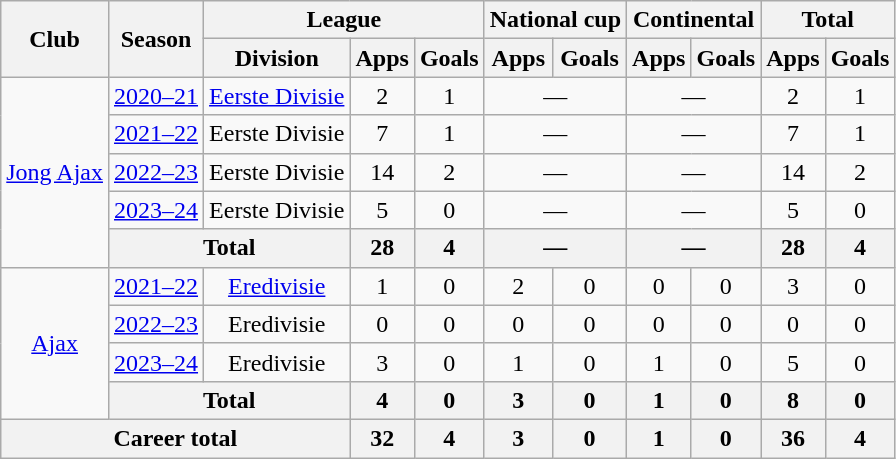<table class="wikitable" Style="text-align: center">
<tr>
<th rowspan="2">Club</th>
<th rowspan="2">Season</th>
<th colspan="3">League</th>
<th colspan="2">National cup</th>
<th colspan="2">Continental</th>
<th colspan="2">Total</th>
</tr>
<tr>
<th>Division</th>
<th>Apps</th>
<th>Goals</th>
<th>Apps</th>
<th>Goals</th>
<th>Apps</th>
<th>Goals</th>
<th>Apps</th>
<th>Goals</th>
</tr>
<tr>
<td rowspan="5"><a href='#'>Jong Ajax</a></td>
<td><a href='#'>2020–21</a></td>
<td><a href='#'>Eerste Divisie</a></td>
<td>2</td>
<td>1</td>
<td colspan="2">—</td>
<td colspan="2">—</td>
<td>2</td>
<td>1</td>
</tr>
<tr>
<td><a href='#'>2021–22</a></td>
<td>Eerste Divisie</td>
<td>7</td>
<td>1</td>
<td colspan="2">—</td>
<td colspan="2">—</td>
<td>7</td>
<td>1</td>
</tr>
<tr>
<td><a href='#'>2022–23</a></td>
<td>Eerste Divisie</td>
<td>14</td>
<td>2</td>
<td colspan="2">—</td>
<td colspan="2">—</td>
<td>14</td>
<td>2</td>
</tr>
<tr>
<td><a href='#'>2023–24</a></td>
<td>Eerste Divisie</td>
<td>5</td>
<td>0</td>
<td colspan="2">—</td>
<td colspan="2">—</td>
<td>5</td>
<td>0</td>
</tr>
<tr>
<th colspan="2">Total</th>
<th>28</th>
<th>4</th>
<th colspan="2">—</th>
<th colspan="2">—</th>
<th>28</th>
<th>4</th>
</tr>
<tr>
<td rowspan="4"><a href='#'>Ajax</a></td>
<td><a href='#'>2021–22</a></td>
<td><a href='#'>Eredivisie</a></td>
<td>1</td>
<td>0</td>
<td>2</td>
<td>0</td>
<td>0</td>
<td>0</td>
<td>3</td>
<td>0</td>
</tr>
<tr>
<td><a href='#'>2022–23</a></td>
<td>Eredivisie</td>
<td>0</td>
<td>0</td>
<td>0</td>
<td>0</td>
<td>0</td>
<td>0</td>
<td>0</td>
<td>0</td>
</tr>
<tr>
<td><a href='#'>2023–24</a></td>
<td>Eredivisie</td>
<td>3</td>
<td>0</td>
<td>1</td>
<td>0</td>
<td>1</td>
<td>0</td>
<td>5</td>
<td>0</td>
</tr>
<tr>
<th colspan="2">Total</th>
<th>4</th>
<th>0</th>
<th>3</th>
<th>0</th>
<th>1</th>
<th>0</th>
<th>8</th>
<th>0</th>
</tr>
<tr>
<th colspan="3">Career total</th>
<th>32</th>
<th>4</th>
<th>3</th>
<th>0</th>
<th>1</th>
<th>0</th>
<th>36</th>
<th>4</th>
</tr>
</table>
